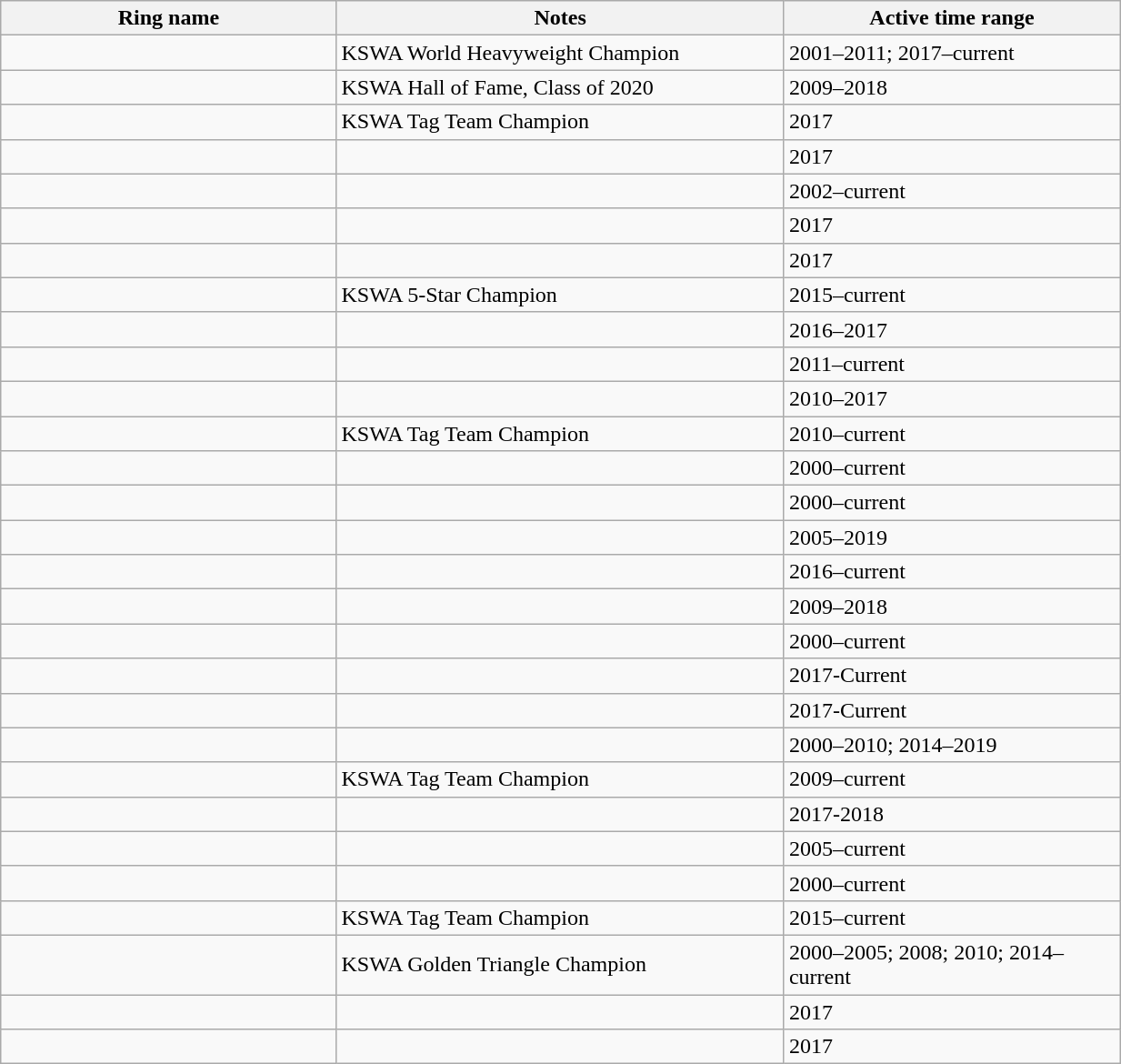<table class="wikitable sortable" style="width:65%;">
<tr>
<th width=15%>Ring name</th>
<th width=20%>Notes</th>
<th width=15%>Active time range</th>
</tr>
<tr>
<td></td>
<td>KSWA World Heavyweight Champion</td>
<td>2001–2011; 2017–current</td>
</tr>
<tr>
<td></td>
<td>KSWA Hall of Fame, Class of 2020</td>
<td>2009–2018</td>
</tr>
<tr>
<td></td>
<td>KSWA Tag Team Champion</td>
<td>2017</td>
</tr>
<tr>
<td></td>
<td></td>
<td>2017</td>
</tr>
<tr>
<td></td>
<td></td>
<td>2002–current</td>
</tr>
<tr>
<td></td>
<td></td>
<td>2017</td>
</tr>
<tr>
<td></td>
<td></td>
<td>2017</td>
</tr>
<tr>
<td></td>
<td>KSWA 5-Star Champion</td>
<td>2015–current</td>
</tr>
<tr>
<td></td>
<td></td>
<td>2016–2017</td>
</tr>
<tr>
<td></td>
<td></td>
<td>2011–current</td>
</tr>
<tr>
<td></td>
<td></td>
<td>2010–2017</td>
</tr>
<tr>
<td></td>
<td>KSWA Tag Team Champion</td>
<td>2010–current</td>
</tr>
<tr>
<td></td>
<td></td>
<td>2000–current</td>
</tr>
<tr>
<td></td>
<td></td>
<td>2000–current</td>
</tr>
<tr>
<td></td>
<td></td>
<td>2005–2019</td>
</tr>
<tr>
<td></td>
<td></td>
<td>2016–current</td>
</tr>
<tr>
<td></td>
<td></td>
<td>2009–2018</td>
</tr>
<tr>
<td></td>
<td></td>
<td>2000–current</td>
</tr>
<tr>
<td></td>
<td></td>
<td>2017-Current</td>
</tr>
<tr>
<td></td>
<td></td>
<td>2017-Current</td>
</tr>
<tr>
<td></td>
<td></td>
<td>2000–2010; 2014–2019</td>
</tr>
<tr>
<td></td>
<td>KSWA Tag Team Champion</td>
<td>2009–current</td>
</tr>
<tr>
<td></td>
<td></td>
<td>2017-2018</td>
</tr>
<tr>
<td></td>
<td></td>
<td>2005–current</td>
</tr>
<tr>
<td></td>
<td></td>
<td>2000–current</td>
</tr>
<tr>
<td></td>
<td>KSWA Tag Team Champion</td>
<td>2015–current</td>
</tr>
<tr>
<td></td>
<td>KSWA Golden Triangle Champion</td>
<td>2000–2005; 2008; 2010; 2014–current</td>
</tr>
<tr>
<td></td>
<td></td>
<td>2017</td>
</tr>
<tr>
<td></td>
<td></td>
<td>2017</td>
</tr>
</table>
